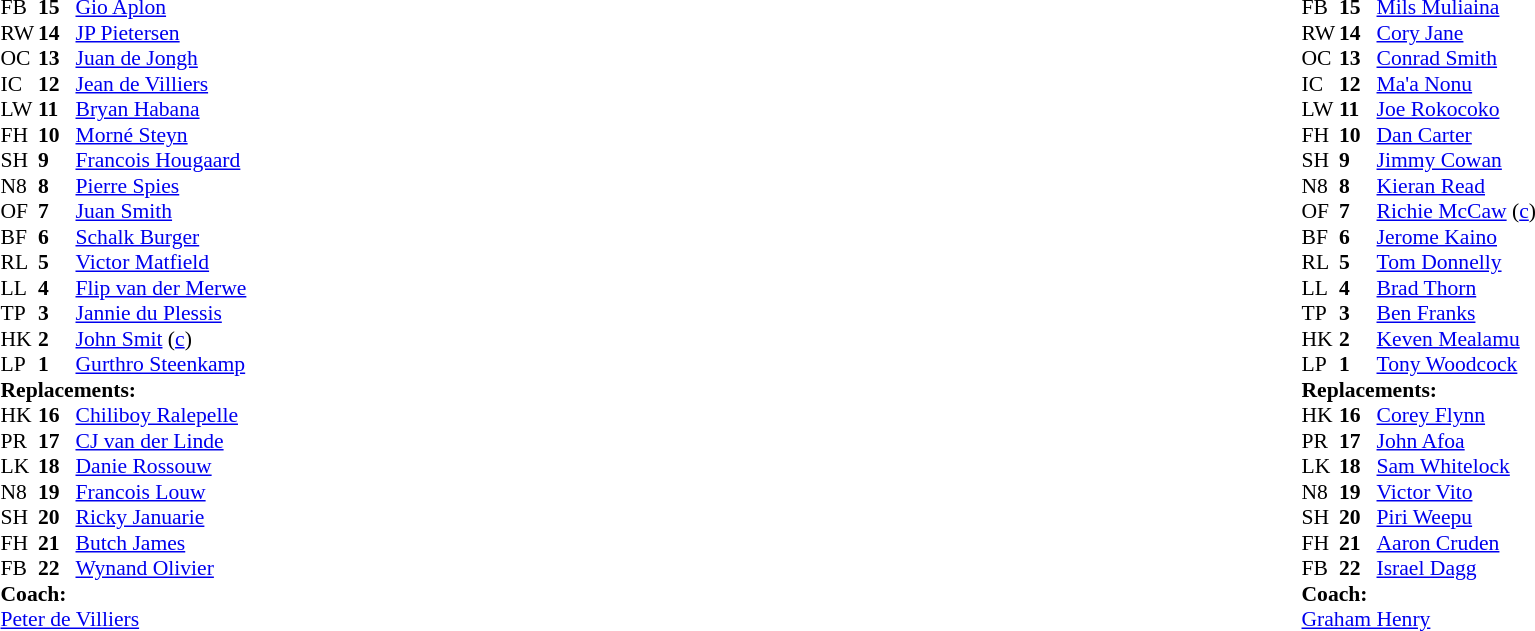<table style="width:100%">
<tr>
<td style="vertical-align:top;width:50%"><br><table style="font-size:90%" cellspacing="0" cellpadding="0">
<tr>
<th width="25"></th>
<th width="25"></th>
</tr>
<tr>
<td>FB</td>
<td><strong>15</strong></td>
<td><a href='#'>Gio Aplon</a></td>
</tr>
<tr>
<td>RW</td>
<td><strong>14</strong></td>
<td><a href='#'>JP Pietersen</a></td>
</tr>
<tr>
<td>OC</td>
<td><strong>13</strong></td>
<td><a href='#'>Juan de Jongh</a></td>
</tr>
<tr>
<td>IC</td>
<td><strong>12</strong></td>
<td><a href='#'>Jean de Villiers</a></td>
</tr>
<tr>
<td>LW</td>
<td><strong>11</strong></td>
<td><a href='#'>Bryan Habana</a></td>
</tr>
<tr>
<td>FH</td>
<td><strong>10</strong></td>
<td><a href='#'>Morné Steyn</a></td>
</tr>
<tr>
<td>SH</td>
<td><strong>9</strong></td>
<td><a href='#'>Francois Hougaard</a></td>
<td></td>
<td></td>
</tr>
<tr>
<td>N8</td>
<td><strong>8</strong></td>
<td><a href='#'>Pierre Spies</a></td>
</tr>
<tr>
<td>OF</td>
<td><strong>7</strong></td>
<td><a href='#'>Juan Smith</a></td>
<td></td>
<td></td>
</tr>
<tr>
<td>BF</td>
<td><strong>6</strong></td>
<td><a href='#'>Schalk Burger</a></td>
</tr>
<tr>
<td>RL</td>
<td><strong>5</strong></td>
<td><a href='#'>Victor Matfield</a></td>
</tr>
<tr>
<td>LL</td>
<td><strong>4</strong></td>
<td><a href='#'>Flip van der Merwe</a></td>
<td></td>
<td></td>
</tr>
<tr>
<td>TP</td>
<td><strong>3</strong></td>
<td><a href='#'>Jannie du Plessis</a></td>
<td></td>
<td></td>
</tr>
<tr>
<td>HK</td>
<td><strong>2</strong></td>
<td><a href='#'>John Smit</a> (<a href='#'>c</a>)</td>
</tr>
<tr>
<td>LP</td>
<td><strong>1</strong></td>
<td><a href='#'>Gurthro Steenkamp</a></td>
</tr>
<tr>
<td colspan=3><strong>Replacements:</strong></td>
</tr>
<tr>
<td>HK</td>
<td><strong>16</strong></td>
<td><a href='#'>Chiliboy Ralepelle</a></td>
</tr>
<tr>
<td>PR</td>
<td><strong>17</strong></td>
<td><a href='#'>CJ van der Linde</a></td>
<td></td>
<td></td>
</tr>
<tr>
<td>LK</td>
<td><strong>18</strong></td>
<td><a href='#'>Danie Rossouw</a></td>
<td></td>
<td></td>
</tr>
<tr>
<td>N8</td>
<td><strong>19</strong></td>
<td><a href='#'>Francois Louw</a></td>
<td></td>
<td></td>
</tr>
<tr>
<td>SH</td>
<td><strong>20</strong></td>
<td><a href='#'>Ricky Januarie</a></td>
<td></td>
<td></td>
</tr>
<tr>
<td>FH</td>
<td><strong>21</strong></td>
<td><a href='#'>Butch James</a></td>
</tr>
<tr>
<td>FB</td>
<td><strong>22</strong></td>
<td><a href='#'>Wynand Olivier</a></td>
</tr>
<tr>
<td colspan=3><strong>Coach:</strong></td>
</tr>
<tr>
<td colspan="4"> <a href='#'>Peter de Villiers</a></td>
</tr>
</table>
</td>
<td style="vertical-align:top"></td>
<td style="vertical-align:top;width:50%"><br><table cellspacing="0" cellpadding="0" style="font-size:90%;margin:auto">
<tr>
<th width="25"></th>
<th width="25"></th>
</tr>
<tr>
<td>FB</td>
<td><strong>15</strong></td>
<td><a href='#'>Mils Muliaina</a></td>
</tr>
<tr>
<td>RW</td>
<td><strong>14</strong></td>
<td><a href='#'>Cory Jane</a></td>
</tr>
<tr>
<td>OC</td>
<td><strong>13</strong></td>
<td><a href='#'>Conrad Smith</a></td>
</tr>
<tr>
<td>IC</td>
<td><strong>12</strong></td>
<td><a href='#'>Ma'a Nonu</a></td>
</tr>
<tr>
<td>LW</td>
<td><strong>11</strong></td>
<td><a href='#'>Joe Rokocoko</a></td>
<td></td>
<td></td>
</tr>
<tr>
<td>FH</td>
<td><strong>10</strong></td>
<td><a href='#'>Dan Carter</a></td>
</tr>
<tr>
<td>SH</td>
<td><strong>9</strong></td>
<td><a href='#'>Jimmy Cowan</a></td>
<td></td>
<td></td>
</tr>
<tr>
<td>N8</td>
<td><strong>8</strong></td>
<td><a href='#'>Kieran Read</a></td>
</tr>
<tr>
<td>OF</td>
<td><strong>7</strong></td>
<td><a href='#'>Richie McCaw</a> (<a href='#'>c</a>)</td>
</tr>
<tr>
<td>BF</td>
<td><strong>6</strong></td>
<td><a href='#'>Jerome Kaino</a></td>
<td></td>
<td></td>
</tr>
<tr>
<td>RL</td>
<td><strong>5</strong></td>
<td><a href='#'>Tom Donnelly</a></td>
<td></td>
<td></td>
</tr>
<tr>
<td>LL</td>
<td><strong>4</strong></td>
<td><a href='#'>Brad Thorn</a></td>
</tr>
<tr>
<td>TP</td>
<td><strong>3</strong></td>
<td><a href='#'>Ben Franks</a></td>
<td></td>
<td></td>
</tr>
<tr>
<td>HK</td>
<td><strong>2</strong></td>
<td><a href='#'>Keven Mealamu</a></td>
</tr>
<tr>
<td>LP</td>
<td><strong>1</strong></td>
<td><a href='#'>Tony Woodcock</a></td>
</tr>
<tr>
<td colspan=3><strong>Replacements:</strong></td>
</tr>
<tr>
<td>HK</td>
<td><strong>16</strong></td>
<td><a href='#'>Corey Flynn</a></td>
</tr>
<tr>
<td>PR</td>
<td><strong>17</strong></td>
<td><a href='#'>John Afoa</a></td>
<td></td>
<td></td>
</tr>
<tr>
<td>LK</td>
<td><strong>18</strong></td>
<td><a href='#'>Sam Whitelock</a></td>
<td></td>
<td></td>
</tr>
<tr>
<td>N8</td>
<td><strong>19</strong></td>
<td><a href='#'>Victor Vito</a></td>
<td></td>
<td></td>
</tr>
<tr>
<td>SH</td>
<td><strong>20</strong></td>
<td><a href='#'>Piri Weepu</a></td>
<td></td>
<td></td>
</tr>
<tr>
<td>FH</td>
<td><strong>21</strong></td>
<td><a href='#'>Aaron Cruden</a></td>
</tr>
<tr>
<td>FB</td>
<td><strong>22</strong></td>
<td><a href='#'>Israel Dagg</a></td>
<td></td>
<td></td>
</tr>
<tr>
<td colspan=3><strong>Coach:</strong></td>
</tr>
<tr>
<td colspan="4"> <a href='#'>Graham Henry</a></td>
</tr>
</table>
</td>
</tr>
</table>
